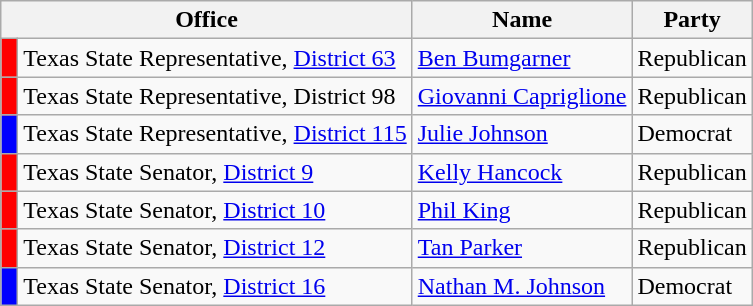<table class="wikitable">
<tr>
<th colspan="2">Office</th>
<th>Name</th>
<th>Party</th>
</tr>
<tr>
<td bgcolor="red"> </td>
<td>Texas State Representative, <a href='#'>District 63</a></td>
<td><a href='#'>Ben Bumgarner</a></td>
<td>Republican</td>
</tr>
<tr>
<td bgcolor="red"> </td>
<td>Texas State Representative, District 98</td>
<td><a href='#'>Giovanni Capriglione</a></td>
<td>Republican</td>
</tr>
<tr>
<td bgcolor="blue"> </td>
<td>Texas State Representative, <a href='#'>District 115</a></td>
<td><a href='#'>Julie Johnson</a></td>
<td>Democrat</td>
</tr>
<tr>
<td bgcolor="red"> </td>
<td>Texas State Senator, <a href='#'>District 9</a></td>
<td><a href='#'>Kelly Hancock</a></td>
<td>Republican</td>
</tr>
<tr>
<td bgcolor="red"> </td>
<td>Texas State Senator, <a href='#'>District 10</a></td>
<td><a href='#'>Phil King</a></td>
<td>Republican</td>
</tr>
<tr>
<td bgcolor="red"> </td>
<td>Texas State Senator, <a href='#'>District 12</a></td>
<td><a href='#'>Tan Parker</a></td>
<td>Republican</td>
</tr>
<tr>
<td bgcolor="blue"> </td>
<td>Texas State Senator, <a href='#'>District 16</a></td>
<td><a href='#'>Nathan M. Johnson</a></td>
<td>Democrat</td>
</tr>
</table>
